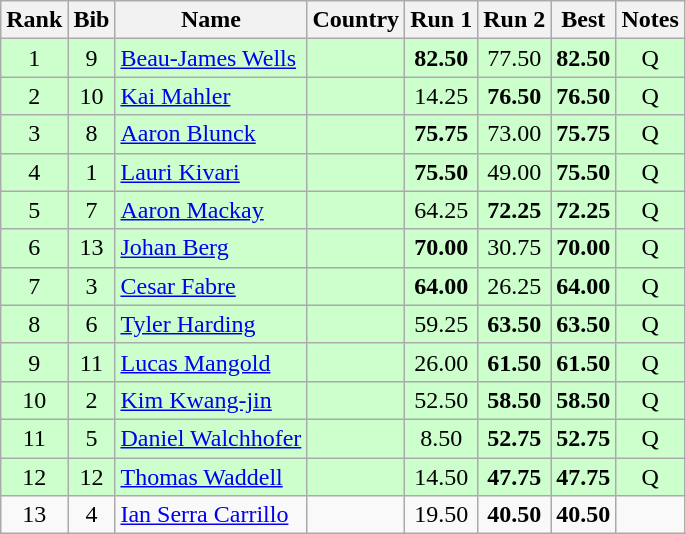<table class="wikitable sortable" style="text-align:center">
<tr>
<th>Rank</th>
<th>Bib</th>
<th>Name</th>
<th>Country</th>
<th>Run 1</th>
<th>Run 2</th>
<th>Best</th>
<th>Notes</th>
</tr>
<tr bgcolor=ccffcc>
<td>1</td>
<td>9</td>
<td align=left><a href='#'>Beau-James Wells</a></td>
<td align=left></td>
<td><strong>82.50</strong></td>
<td>77.50</td>
<td><strong>82.50</strong></td>
<td>Q</td>
</tr>
<tr bgcolor=ccffcc>
<td>2</td>
<td>10</td>
<td align=left><a href='#'>Kai Mahler</a></td>
<td align=left></td>
<td>14.25</td>
<td><strong>76.50</strong></td>
<td><strong>76.50</strong></td>
<td>Q</td>
</tr>
<tr bgcolor=ccffcc>
<td>3</td>
<td>8</td>
<td align=left><a href='#'>Aaron Blunck</a></td>
<td align=left></td>
<td><strong>75.75</strong></td>
<td>73.00</td>
<td><strong>75.75</strong></td>
<td>Q</td>
</tr>
<tr bgcolor=ccffcc>
<td>4</td>
<td>1</td>
<td align=left><a href='#'>Lauri Kivari</a></td>
<td align=left></td>
<td><strong>75.50</strong></td>
<td>49.00</td>
<td><strong>75.50</strong></td>
<td>Q</td>
</tr>
<tr bgcolor=ccffcc>
<td>5</td>
<td>7</td>
<td align=left><a href='#'>Aaron Mackay</a></td>
<td align=left></td>
<td>64.25</td>
<td><strong>72.25</strong></td>
<td><strong>72.25</strong></td>
<td>Q</td>
</tr>
<tr bgcolor=ccffcc>
<td>6</td>
<td>13</td>
<td align=left><a href='#'>Johan Berg</a></td>
<td align=left></td>
<td><strong>70.00</strong></td>
<td>30.75</td>
<td><strong>70.00</strong></td>
<td>Q</td>
</tr>
<tr bgcolor=ccffcc>
<td>7</td>
<td>3</td>
<td align=left><a href='#'>Cesar Fabre</a></td>
<td align=left></td>
<td><strong>64.00</strong></td>
<td>26.25</td>
<td><strong>64.00</strong></td>
<td>Q</td>
</tr>
<tr bgcolor=ccffcc>
<td>8</td>
<td>6</td>
<td align=left><a href='#'>Tyler Harding</a></td>
<td align=left></td>
<td>59.25</td>
<td><strong>63.50</strong></td>
<td><strong>63.50</strong></td>
<td>Q</td>
</tr>
<tr bgcolor=ccffcc>
<td>9</td>
<td>11</td>
<td align=left><a href='#'>Lucas Mangold</a></td>
<td align=left></td>
<td>26.00</td>
<td><strong>61.50</strong></td>
<td><strong>61.50</strong></td>
<td>Q</td>
</tr>
<tr bgcolor=ccffcc>
<td>10</td>
<td>2</td>
<td align=left><a href='#'>Kim Kwang-jin</a></td>
<td align=left></td>
<td>52.50</td>
<td><strong>58.50</strong></td>
<td><strong>58.50</strong></td>
<td>Q</td>
</tr>
<tr bgcolor=ccffcc>
<td>11</td>
<td>5</td>
<td align=left><a href='#'>Daniel Walchhofer</a></td>
<td align=left></td>
<td>8.50</td>
<td><strong>52.75</strong></td>
<td><strong>52.75</strong></td>
<td>Q</td>
</tr>
<tr bgcolor=ccffcc>
<td>12</td>
<td>12</td>
<td align=left><a href='#'>Thomas Waddell</a></td>
<td align=left></td>
<td>14.50</td>
<td><strong>47.75</strong></td>
<td><strong>47.75</strong></td>
<td>Q</td>
</tr>
<tr>
<td>13</td>
<td>4</td>
<td align=left><a href='#'>Ian Serra Carrillo</a></td>
<td align=left></td>
<td>19.50</td>
<td><strong>40.50</strong></td>
<td><strong>40.50</strong></td>
<td></td>
</tr>
</table>
